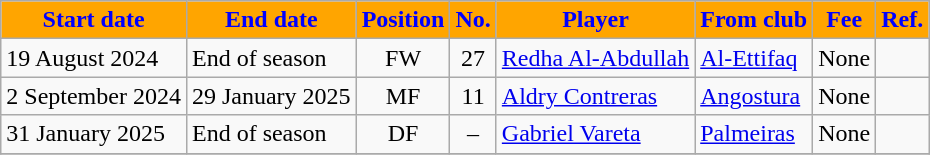<table class="wikitable sortable">
<tr>
<th style="background:orange; color:blue;"><strong>Start date</strong></th>
<th style="background:orange; color:blue;"><strong>End date</strong></th>
<th style="background:orange; color:blue;"><strong>Position</strong></th>
<th style="background:orange; color:blue;"><strong>No.</strong></th>
<th style="background:orange; color:blue;"><strong>Player</strong></th>
<th style="background:orange; color:blue;"><strong>From club</strong></th>
<th style="background:orange; color:blue;"><strong>Fee</strong></th>
<th style="background:orange; color:blue;"><strong>Ref.</strong></th>
</tr>
<tr>
<td>19 August 2024</td>
<td>End of season</td>
<td style="text-align:center;">FW</td>
<td style="text-align:center;">27</td>
<td style="text-align:left;"> <a href='#'>Redha Al-Abdullah</a></td>
<td style="text-align:left;"> <a href='#'>Al-Ettifaq</a></td>
<td>None</td>
<td></td>
</tr>
<tr>
<td>2 September 2024</td>
<td>29 January 2025</td>
<td style="text-align:center;">MF</td>
<td style="text-align:center;">11</td>
<td style="text-align:left;"> <a href='#'>Aldry Contreras</a></td>
<td style="text-align:left;"> <a href='#'>Angostura</a></td>
<td>None</td>
<td></td>
</tr>
<tr>
<td>31 January 2025</td>
<td>End of season</td>
<td style="text-align:center;">DF</td>
<td style="text-align:center;">–</td>
<td style="text-align:left;"> <a href='#'>Gabriel Vareta</a></td>
<td style="text-align:left;"> <a href='#'>Palmeiras</a></td>
<td>None</td>
<td></td>
</tr>
<tr>
</tr>
</table>
